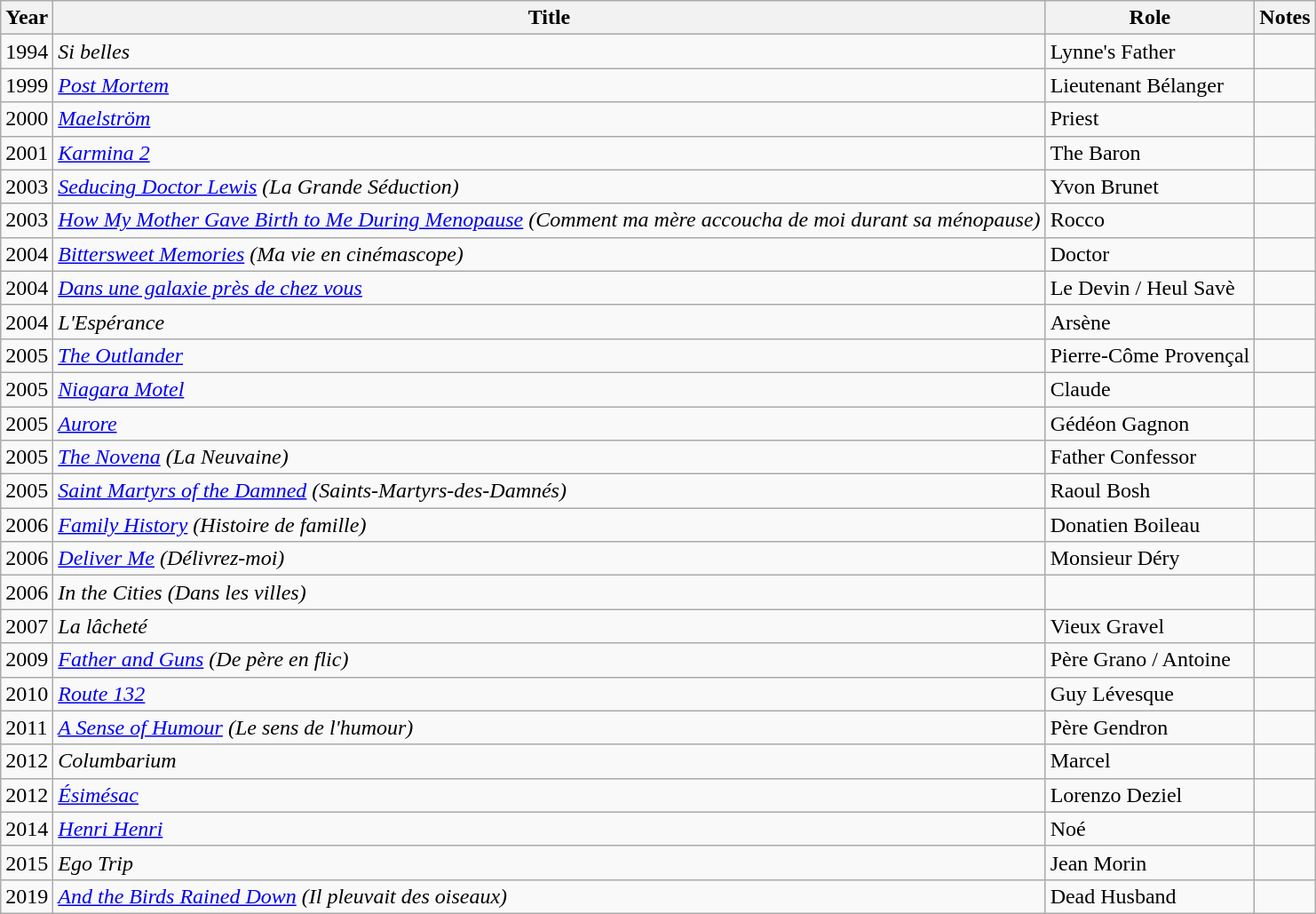<table class="wikitable">
<tr>
<th>Year</th>
<th>Title</th>
<th>Role</th>
<th>Notes</th>
</tr>
<tr>
<td>1994</td>
<td><em>Si belles</em></td>
<td>Lynne's Father</td>
<td></td>
</tr>
<tr>
<td>1999</td>
<td><em><a href='#'>Post Mortem</a></em></td>
<td>Lieutenant Bélanger</td>
<td></td>
</tr>
<tr>
<td>2000</td>
<td><em><a href='#'>Maelström</a></em></td>
<td>Priest</td>
<td></td>
</tr>
<tr>
<td>2001</td>
<td><em><a href='#'>Karmina 2</a></em></td>
<td>The Baron</td>
<td></td>
</tr>
<tr>
<td>2003</td>
<td><em><a href='#'>Seducing Doctor Lewis</a> (La Grande Séduction)</em></td>
<td>Yvon Brunet</td>
<td></td>
</tr>
<tr>
<td>2003</td>
<td><em><a href='#'>How My Mother Gave Birth to Me During Menopause</a> (Comment ma mère accoucha de moi durant sa ménopause)</em></td>
<td>Rocco</td>
<td></td>
</tr>
<tr>
<td>2004</td>
<td><em><a href='#'>Bittersweet Memories</a> (Ma vie en cinémascope)</em></td>
<td>Doctor</td>
<td></td>
</tr>
<tr>
<td>2004</td>
<td><em><a href='#'>Dans une galaxie près de chez vous</a></em></td>
<td>Le Devin / Heul Savè</td>
<td></td>
</tr>
<tr>
<td>2004</td>
<td><em>L'Espérance</em></td>
<td>Arsène</td>
<td></td>
</tr>
<tr>
<td>2005</td>
<td><em><a href='#'>The Outlander</a></em></td>
<td>Pierre-Côme Provençal</td>
<td></td>
</tr>
<tr>
<td>2005</td>
<td><em><a href='#'>Niagara Motel</a></em></td>
<td>Claude</td>
<td></td>
</tr>
<tr>
<td>2005</td>
<td><em><a href='#'>Aurore</a></em></td>
<td>Gédéon Gagnon</td>
<td></td>
</tr>
<tr>
<td>2005</td>
<td><em><a href='#'>The Novena</a> (La Neuvaine)</em></td>
<td>Father Confessor</td>
<td></td>
</tr>
<tr>
<td>2005</td>
<td><em><a href='#'>Saint Martyrs of the Damned</a> (Saints-Martyrs-des-Damnés)</em></td>
<td>Raoul Bosh</td>
<td></td>
</tr>
<tr>
<td>2006</td>
<td><em><a href='#'>Family History</a> (Histoire de famille)</em></td>
<td>Donatien Boileau</td>
<td></td>
</tr>
<tr>
<td>2006</td>
<td><em><a href='#'>Deliver Me</a> (Délivrez-moi)</em></td>
<td>Monsieur Déry</td>
<td></td>
</tr>
<tr>
<td>2006</td>
<td><em>In the Cities (Dans les villes)</em></td>
<td></td>
<td></td>
</tr>
<tr>
<td>2007</td>
<td><em>La lâcheté</em></td>
<td>Vieux Gravel</td>
<td></td>
</tr>
<tr>
<td>2009</td>
<td><em><a href='#'>Father and Guns</a> (De père en flic)</em></td>
<td>Père Grano / Antoine</td>
<td></td>
</tr>
<tr>
<td>2010</td>
<td><em><a href='#'>Route 132</a></em></td>
<td>Guy Lévesque</td>
<td></td>
</tr>
<tr>
<td>2011</td>
<td><em><a href='#'>A Sense of Humour</a> (Le sens de l'humour)</em></td>
<td>Père Gendron</td>
<td></td>
</tr>
<tr>
<td>2012</td>
<td><em>Columbarium</em></td>
<td>Marcel</td>
<td></td>
</tr>
<tr>
<td>2012</td>
<td><em><a href='#'>Ésimésac</a></em></td>
<td>Lorenzo Deziel</td>
<td></td>
</tr>
<tr>
<td>2014</td>
<td><em><a href='#'>Henri Henri</a></em></td>
<td>Noé</td>
<td></td>
</tr>
<tr>
<td>2015</td>
<td><em>Ego Trip</em></td>
<td>Jean Morin</td>
<td></td>
</tr>
<tr>
<td>2019</td>
<td><em><a href='#'>And the Birds Rained Down</a> (Il pleuvait des oiseaux)</em></td>
<td>Dead Husband</td>
<td></td>
</tr>
</table>
